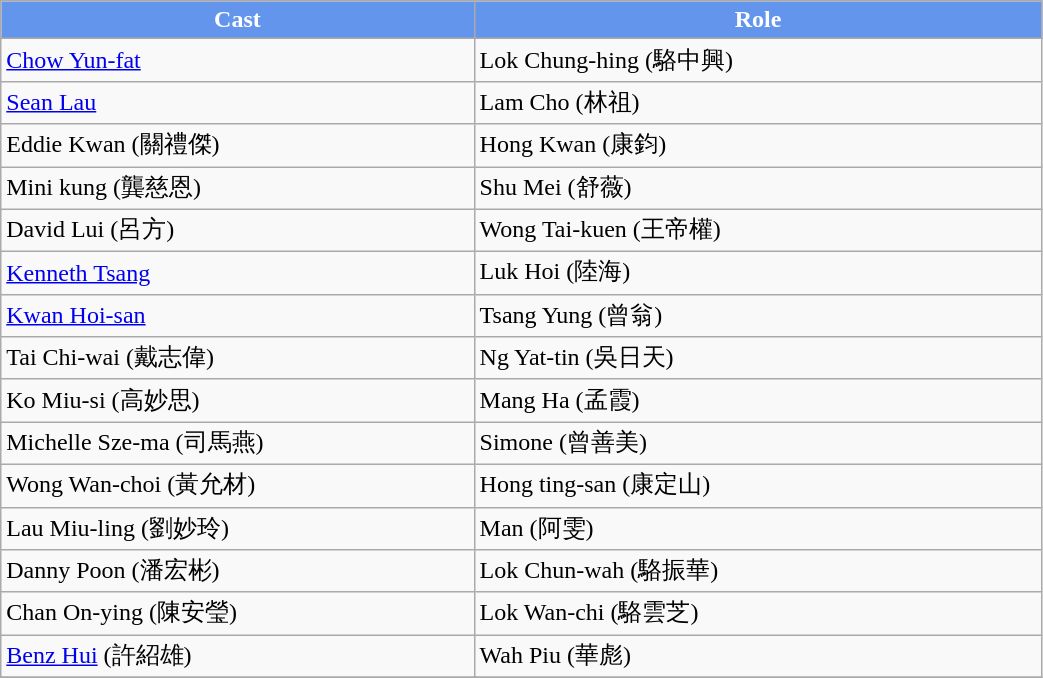<table class="wikitable" width="55%">
<tr style="background:cornflowerblue; color:white" align=center>
<td style="width:25%"><strong>Cast</strong></td>
<td style="width:30%"><strong>Role</strong></td>
</tr>
<tr>
<td><a href='#'>Chow Yun-fat</a></td>
<td>Lok Chung-hing (駱中興)</td>
</tr>
<tr>
<td><a href='#'>Sean Lau</a></td>
<td>Lam Cho (林祖)</td>
</tr>
<tr>
<td>Eddie Kwan (關禮傑)</td>
<td>Hong Kwan (康鈞)</td>
</tr>
<tr>
<td>Mini kung (龔慈恩)</td>
<td>Shu Mei (舒薇)</td>
</tr>
<tr>
<td>David Lui (呂方)</td>
<td>Wong Tai-kuen (王帝權)</td>
</tr>
<tr>
<td><a href='#'>Kenneth Tsang</a></td>
<td>Luk Hoi (陸海)</td>
</tr>
<tr>
<td><a href='#'>Kwan Hoi-san</a></td>
<td>Tsang Yung (曾翁)</td>
</tr>
<tr>
<td>Tai Chi-wai (戴志偉)</td>
<td>Ng Yat-tin (吳日天)</td>
</tr>
<tr>
<td>Ko Miu-si (高妙思)</td>
<td>Mang Ha (孟霞)</td>
</tr>
<tr>
<td>Michelle Sze-ma (司馬燕)</td>
<td>Simone (曾善美)</td>
</tr>
<tr>
<td>Wong Wan-choi (黃允材)</td>
<td>Hong ting-san (康定山)</td>
</tr>
<tr>
<td>Lau Miu-ling (劉妙玲)</td>
<td>Man (阿雯)</td>
</tr>
<tr>
<td>Danny Poon (潘宏彬)</td>
<td>Lok Chun-wah (駱振華)</td>
</tr>
<tr>
<td>Chan On-ying (陳安瑩)</td>
<td>Lok Wan-chi (駱雲芝)</td>
</tr>
<tr>
<td><a href='#'>Benz Hui</a> (許紹雄)</td>
<td>Wah Piu (華彪)</td>
</tr>
<tr>
</tr>
</table>
